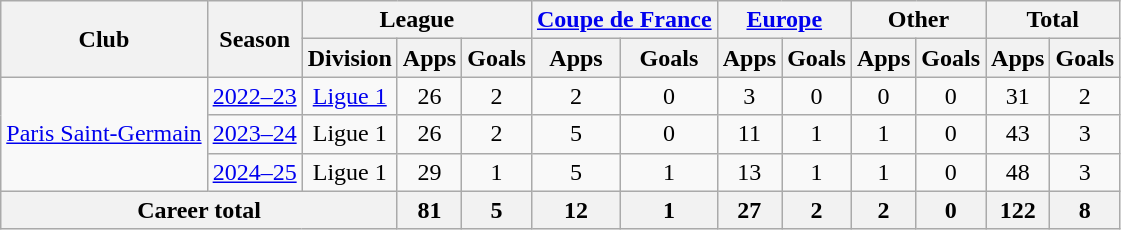<table class="wikitable" style="text-align: center;">
<tr>
<th rowspan="2">Club</th>
<th rowspan="2">Season</th>
<th colspan="3">League</th>
<th colspan="2"><a href='#'>Coupe de France</a></th>
<th colspan="2"><a href='#'>Europe</a></th>
<th colspan="2">Other</th>
<th colspan="2">Total</th>
</tr>
<tr>
<th>Division</th>
<th>Apps</th>
<th>Goals</th>
<th>Apps</th>
<th>Goals</th>
<th>Apps</th>
<th>Goals</th>
<th>Apps</th>
<th>Goals</th>
<th>Apps</th>
<th>Goals</th>
</tr>
<tr>
<td rowspan="3"><a href='#'>Paris Saint-Germain</a></td>
<td><a href='#'>2022–23</a></td>
<td><a href='#'>Ligue 1</a></td>
<td>26</td>
<td>2</td>
<td>2</td>
<td>0</td>
<td>3</td>
<td>0</td>
<td>0</td>
<td>0</td>
<td>31</td>
<td>2</td>
</tr>
<tr>
<td><a href='#'>2023–24</a></td>
<td>Ligue 1</td>
<td>26</td>
<td>2</td>
<td>5</td>
<td>0</td>
<td>11</td>
<td>1</td>
<td>1</td>
<td>0</td>
<td>43</td>
<td>3</td>
</tr>
<tr>
<td><a href='#'>2024–25</a></td>
<td>Ligue 1</td>
<td>29</td>
<td>1</td>
<td>5</td>
<td>1</td>
<td>13</td>
<td>1</td>
<td>1</td>
<td>0</td>
<td>48</td>
<td>3</td>
</tr>
<tr>
<th colspan="3">Career total</th>
<th>81</th>
<th>5</th>
<th>12</th>
<th>1</th>
<th>27</th>
<th>2</th>
<th>2</th>
<th>0</th>
<th>122</th>
<th>8</th>
</tr>
</table>
